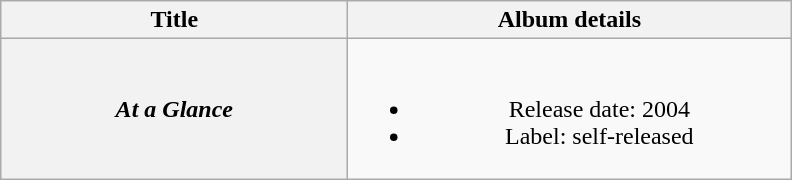<table class="wikitable plainrowheaders" style="text-align:center;">
<tr>
<th style="width:14em;">Title</th>
<th style="width:18em;">Album details</th>
</tr>
<tr>
<th scope="row"><em>At a Glance</em></th>
<td><br><ul><li>Release date: 2004</li><li>Label: self-released</li></ul></td>
</tr>
</table>
